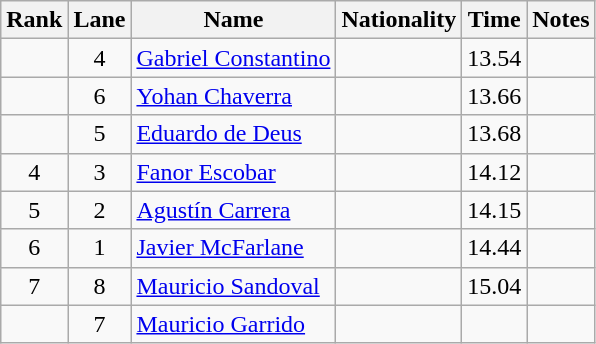<table class="wikitable sortable" style="text-align:center">
<tr>
<th>Rank</th>
<th>Lane</th>
<th>Name</th>
<th>Nationality</th>
<th>Time</th>
<th>Notes</th>
</tr>
<tr>
<td></td>
<td>4</td>
<td align=left><a href='#'>Gabriel Constantino</a></td>
<td align=left></td>
<td>13.54</td>
<td></td>
</tr>
<tr>
<td></td>
<td>6</td>
<td align=left><a href='#'>Yohan Chaverra</a></td>
<td align=left></td>
<td>13.66</td>
<td></td>
</tr>
<tr>
<td></td>
<td>5</td>
<td align=left><a href='#'>Eduardo de Deus</a></td>
<td align=left></td>
<td>13.68</td>
<td></td>
</tr>
<tr>
<td>4</td>
<td>3</td>
<td align=left><a href='#'>Fanor Escobar</a></td>
<td align=left></td>
<td>14.12</td>
<td></td>
</tr>
<tr>
<td>5</td>
<td>2</td>
<td align=left><a href='#'>Agustín Carrera</a></td>
<td align=left></td>
<td>14.15</td>
<td></td>
</tr>
<tr>
<td>6</td>
<td>1</td>
<td align=left><a href='#'>Javier McFarlane</a></td>
<td align=left></td>
<td>14.44</td>
<td></td>
</tr>
<tr>
<td>7</td>
<td>8</td>
<td align=left><a href='#'>Mauricio Sandoval</a></td>
<td align=left></td>
<td>15.04</td>
<td></td>
</tr>
<tr>
<td></td>
<td>7</td>
<td align=left><a href='#'>Mauricio Garrido</a></td>
<td align=left></td>
<td></td>
<td></td>
</tr>
</table>
